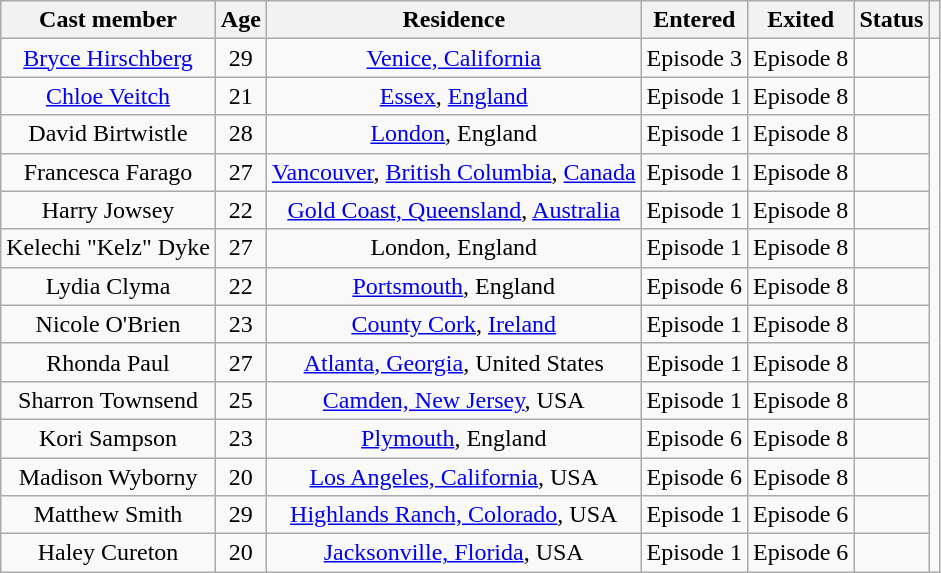<table class="wikitable sortable" style="text-align:center;">
<tr>
<th>Cast member</th>
<th>Age</th>
<th>Residence</th>
<th>Entered</th>
<th>Exited</th>
<th>Status</th>
<th></th>
</tr>
<tr>
<td><a href='#'>Bryce Hirschberg</a></td>
<td>29</td>
<td><a href='#'>Venice, California</a></td>
<td>Episode 3</td>
<td nowrap>Episode 8</td>
<td></td>
<td rowspan="14"></td>
</tr>
<tr>
<td><a href='#'>Chloe Veitch</a></td>
<td>21</td>
<td><a href='#'>Essex</a>, <a href='#'>England</a></td>
<td>Episode 1</td>
<td>Episode 8</td>
<td></td>
</tr>
<tr>
<td>David Birtwistle</td>
<td>28</td>
<td><a href='#'>London</a>, England</td>
<td>Episode 1</td>
<td>Episode 8</td>
<td></td>
</tr>
<tr>
<td>Francesca Farago</td>
<td>27</td>
<td><a href='#'>Vancouver</a>, <a href='#'>British Columbia</a>, <a href='#'>Canada</a></td>
<td>Episode 1</td>
<td>Episode 8</td>
<td></td>
</tr>
<tr>
<td>Harry Jowsey</td>
<td>22</td>
<td><a href='#'>Gold Coast, Queensland</a>, <a href='#'>Australia</a></td>
<td>Episode 1</td>
<td>Episode 8</td>
<td></td>
</tr>
<tr>
<td>Kelechi "Kelz" Dyke</td>
<td>27</td>
<td>London, England</td>
<td>Episode 1</td>
<td>Episode 8</td>
<td></td>
</tr>
<tr>
<td>Lydia Clyma</td>
<td>22</td>
<td><a href='#'>Portsmouth</a>, England</td>
<td>Episode 6</td>
<td>Episode 8</td>
<td></td>
</tr>
<tr>
<td>Nicole O'Brien</td>
<td>23</td>
<td><a href='#'>County Cork</a>, <a href='#'>Ireland</a></td>
<td>Episode 1</td>
<td>Episode 8</td>
<td></td>
</tr>
<tr>
<td>Rhonda Paul</td>
<td>27</td>
<td><a href='#'>Atlanta, Georgia</a>, United States</td>
<td>Episode 1</td>
<td>Episode 8</td>
<td></td>
</tr>
<tr>
<td>Sharron Townsend</td>
<td>25</td>
<td><a href='#'>Camden, New Jersey</a>, USA</td>
<td>Episode 1</td>
<td>Episode 8</td>
<td></td>
</tr>
<tr>
<td>Kori Sampson</td>
<td>23</td>
<td><a href='#'>Plymouth</a>, England</td>
<td>Episode 6</td>
<td>Episode 8</td>
<td></td>
</tr>
<tr>
<td>Madison Wyborny</td>
<td>20</td>
<td><a href='#'>Los Angeles, California</a>, USA</td>
<td>Episode 6</td>
<td>Episode 8</td>
<td></td>
</tr>
<tr>
<td>Matthew Smith</td>
<td>29</td>
<td><a href='#'>Highlands Ranch, Colorado</a>, USA</td>
<td>Episode 1</td>
<td>Episode 6</td>
<td></td>
</tr>
<tr>
<td>Haley Cureton</td>
<td>20</td>
<td><a href='#'>Jacksonville, Florida</a>, USA</td>
<td>Episode 1</td>
<td>Episode 6</td>
<td></td>
</tr>
</table>
